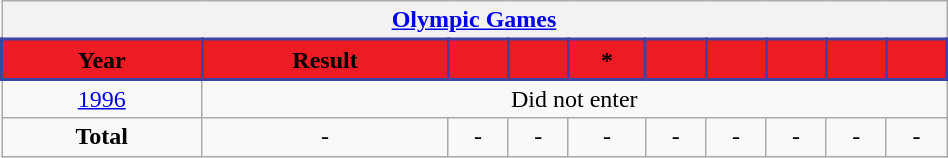<table class="wikitable" style="text-align: center; width:50%;">
<tr>
<th colspan=10><a href='#'>Olympic Games</a></th>
</tr>
<tr>
<th style="background:#ED1C24;border: 2px solid #3F43A4;"><span>Year</span></th>
<th style="background:#ED1C24;border: 2px solid #3F43A4;"><span>Result</span></th>
<th style="background:#ED1C24;border: 2px solid #3F43A4;"><span></span></th>
<th style="background:#ED1C24;border: 2px solid #3F43A4;"><span></span></th>
<th style="background:#ED1C24;border: 2px solid #3F43A4;"><span>*</span></th>
<th style="background:#ED1C24;border: 2px solid #3F43A4;"><span></span></th>
<th style="background:#ED1C24;border: 2px solid #3F43A4;"><span></span></th>
<th style="background:#ED1C24;border: 2px solid #3F43A4;"><span></span></th>
<th style="background:#ED1C24;border: 2px solid #3F43A4;"><span></span></th>
<th style="background:#ED1C24;border: 2px solid #3F43A4;"><span></span></th>
</tr>
<tr>
<td> <a href='#'>1996</a></td>
<td colspan="9">Did not enter</td>
</tr>
<tr>
<td><strong>Total</strong></td>
<td>-</td>
<td>-</td>
<td>-</td>
<td>-</td>
<td>-</td>
<td>-</td>
<td>-</td>
<td>-</td>
<td>-</td>
</tr>
</table>
